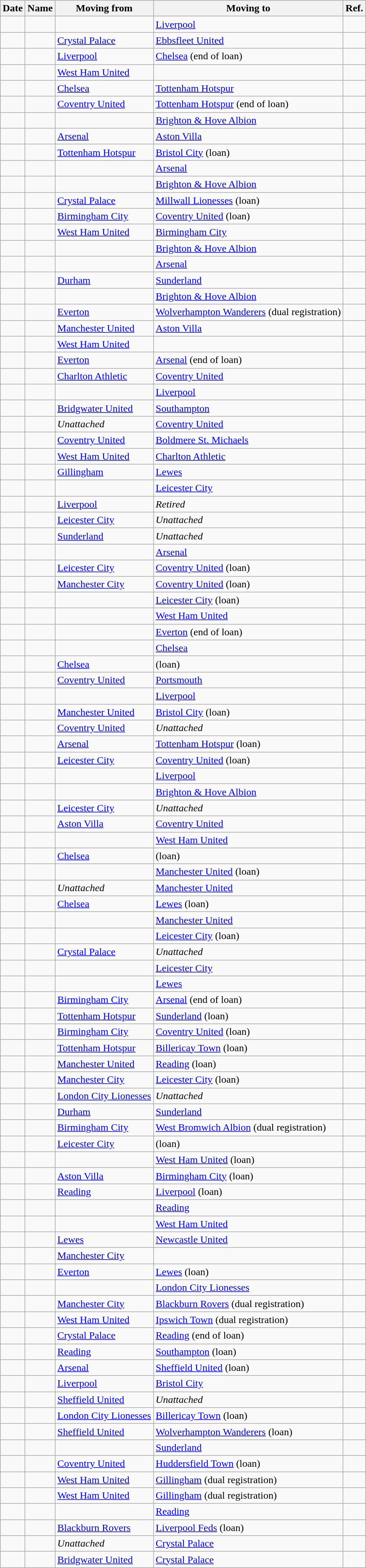<table class="wikitable sortable">
<tr>
<th>Date</th>
<th>Name</th>
<th>Moving from</th>
<th>Moving to</th>
<th>Ref.</th>
</tr>
<tr>
<td></td>
<td></td>
<td></td>
<td><a href='#'>Liverpool</a></td>
<td></td>
</tr>
<tr>
<td></td>
<td></td>
<td><a href='#'>Crystal Palace</a></td>
<td><a href='#'>Ebbsfleet United</a></td>
<td></td>
</tr>
<tr>
<td></td>
<td></td>
<td><a href='#'>Liverpool</a></td>
<td><a href='#'>Chelsea</a> (end of loan)</td>
<td></td>
</tr>
<tr>
<td></td>
<td></td>
<td><a href='#'>West Ham United</a></td>
<td></td>
<td></td>
</tr>
<tr>
<td></td>
<td></td>
<td><a href='#'>Chelsea</a></td>
<td><a href='#'>Tottenham Hotspur</a></td>
<td></td>
</tr>
<tr>
<td></td>
<td></td>
<td><a href='#'>Coventry United</a></td>
<td><a href='#'>Tottenham Hotspur</a> (end of loan)</td>
<td></td>
</tr>
<tr>
<td></td>
<td></td>
<td></td>
<td><a href='#'>Brighton & Hove Albion</a></td>
<td></td>
</tr>
<tr>
<td></td>
<td></td>
<td><a href='#'>Arsenal</a></td>
<td><a href='#'>Aston Villa</a></td>
<td></td>
</tr>
<tr>
<td></td>
<td></td>
<td><a href='#'>Tottenham Hotspur</a></td>
<td><a href='#'>Bristol City</a> (loan)</td>
<td></td>
</tr>
<tr>
<td></td>
<td></td>
<td></td>
<td><a href='#'>Arsenal</a></td>
<td></td>
</tr>
<tr>
<td></td>
<td></td>
<td></td>
<td><a href='#'>Brighton & Hove Albion</a></td>
<td></td>
</tr>
<tr>
<td></td>
<td></td>
<td><a href='#'>Crystal Palace</a></td>
<td><a href='#'>Millwall Lionesses</a> (loan)</td>
<td></td>
</tr>
<tr>
<td></td>
<td></td>
<td><a href='#'>Birmingham City</a></td>
<td><a href='#'>Coventry United</a> (loan)</td>
<td></td>
</tr>
<tr>
<td></td>
<td></td>
<td><a href='#'>West Ham United</a></td>
<td><a href='#'>Birmingham City</a></td>
<td></td>
</tr>
<tr>
<td></td>
<td></td>
<td></td>
<td><a href='#'>Brighton & Hove Albion</a></td>
<td></td>
</tr>
<tr>
<td></td>
<td></td>
<td></td>
<td><a href='#'>Arsenal</a></td>
<td></td>
</tr>
<tr>
<td></td>
<td></td>
<td><a href='#'>Durham</a></td>
<td><a href='#'>Sunderland</a></td>
<td></td>
</tr>
<tr>
<td></td>
<td></td>
<td></td>
<td><a href='#'>Brighton & Hove Albion</a></td>
<td></td>
</tr>
<tr>
<td></td>
<td></td>
<td><a href='#'>Everton</a></td>
<td><a href='#'>Wolverhampton Wanderers</a> (dual registration)</td>
<td></td>
</tr>
<tr>
<td></td>
<td></td>
<td><a href='#'>Manchester United</a></td>
<td><a href='#'>Aston Villa</a></td>
<td></td>
</tr>
<tr>
<td></td>
<td></td>
<td><a href='#'>West Ham United</a></td>
<td></td>
<td></td>
</tr>
<tr>
<td></td>
<td></td>
<td><a href='#'>Everton</a></td>
<td><a href='#'>Arsenal</a> (end of loan)</td>
<td></td>
</tr>
<tr>
<td></td>
<td></td>
<td><a href='#'>Charlton Athletic</a></td>
<td><a href='#'>Coventry United</a></td>
<td></td>
</tr>
<tr>
<td></td>
<td></td>
<td></td>
<td><a href='#'>Liverpool</a></td>
<td></td>
</tr>
<tr>
<td></td>
<td></td>
<td><a href='#'>Bridgwater United</a></td>
<td><a href='#'>Southampton</a></td>
<td></td>
</tr>
<tr>
<td></td>
<td></td>
<td><em>Unattached</em></td>
<td><a href='#'>Coventry United</a></td>
<td></td>
</tr>
<tr>
<td></td>
<td></td>
<td><a href='#'>Coventry United</a></td>
<td><a href='#'>Boldmere St. Michaels</a></td>
<td></td>
</tr>
<tr>
<td></td>
<td></td>
<td><a href='#'>West Ham United</a></td>
<td><a href='#'>Charlton Athletic</a></td>
<td></td>
</tr>
<tr>
<td></td>
<td></td>
<td><a href='#'>Gillingham</a></td>
<td><a href='#'>Lewes</a></td>
<td></td>
</tr>
<tr>
<td></td>
<td></td>
<td></td>
<td><a href='#'>Leicester City</a></td>
<td></td>
</tr>
<tr>
<td></td>
<td></td>
<td><a href='#'>Liverpool</a></td>
<td><em>Retired</em></td>
<td></td>
</tr>
<tr>
<td></td>
<td></td>
<td><a href='#'>Leicester City</a></td>
<td><em>Unattached</em></td>
<td></td>
</tr>
<tr>
<td></td>
<td></td>
<td><a href='#'>Sunderland</a></td>
<td><em>Unattached</em></td>
<td></td>
</tr>
<tr>
<td></td>
<td></td>
<td></td>
<td><a href='#'>Arsenal</a></td>
<td></td>
</tr>
<tr>
<td></td>
<td></td>
<td><a href='#'>Leicester City</a></td>
<td><a href='#'>Coventry United</a> (loan)</td>
<td></td>
</tr>
<tr>
<td></td>
<td></td>
<td><a href='#'>Manchester City</a></td>
<td><a href='#'>Coventry United</a> (loan)</td>
<td></td>
</tr>
<tr>
<td></td>
<td></td>
<td></td>
<td><a href='#'>Leicester City</a> (loan)</td>
<td></td>
</tr>
<tr>
<td></td>
<td></td>
<td></td>
<td><a href='#'>West Ham United</a></td>
<td></td>
</tr>
<tr>
<td></td>
<td></td>
<td></td>
<td><a href='#'>Everton</a> (end of loan)</td>
<td></td>
</tr>
<tr>
<td></td>
<td></td>
<td></td>
<td><a href='#'>Chelsea</a></td>
<td></td>
</tr>
<tr>
<td></td>
<td></td>
<td><a href='#'>Chelsea</a></td>
<td> (loan)</td>
<td></td>
</tr>
<tr>
<td></td>
<td></td>
<td><a href='#'>Coventry United</a></td>
<td><a href='#'>Portsmouth</a></td>
<td></td>
</tr>
<tr>
<td></td>
<td></td>
<td></td>
<td><a href='#'>Liverpool</a></td>
<td></td>
</tr>
<tr>
<td></td>
<td></td>
<td><a href='#'>Manchester United</a></td>
<td><a href='#'>Bristol City</a> (loan)</td>
<td></td>
</tr>
<tr>
<td></td>
<td></td>
<td><a href='#'>Coventry United</a></td>
<td><em>Unattached</em></td>
<td></td>
</tr>
<tr>
<td></td>
<td></td>
<td><a href='#'>Arsenal</a></td>
<td><a href='#'>Tottenham Hotspur</a> (loan)</td>
<td></td>
</tr>
<tr>
<td></td>
<td></td>
<td><a href='#'>Leicester City</a></td>
<td><a href='#'>Coventry United</a> (loan)</td>
<td></td>
</tr>
<tr>
<td></td>
<td></td>
<td></td>
<td><a href='#'>Liverpool</a></td>
<td></td>
</tr>
<tr>
<td></td>
<td></td>
<td></td>
<td><a href='#'>Brighton & Hove Albion</a></td>
<td></td>
</tr>
<tr>
<td></td>
<td></td>
<td><a href='#'>Leicester City</a></td>
<td><em>Unattached</em></td>
<td></td>
</tr>
<tr>
<td></td>
<td></td>
<td><a href='#'>Aston Villa</a></td>
<td><a href='#'>Coventry United</a></td>
<td></td>
</tr>
<tr>
<td></td>
<td></td>
<td></td>
<td><a href='#'>West Ham United</a></td>
<td></td>
</tr>
<tr>
<td></td>
<td></td>
<td><a href='#'>Chelsea</a></td>
<td> (loan)</td>
<td></td>
</tr>
<tr>
<td></td>
<td></td>
<td></td>
<td><a href='#'>Manchester United</a> (loan)</td>
<td></td>
</tr>
<tr>
<td></td>
<td></td>
<td><em>Unattached</em></td>
<td><a href='#'>Manchester United</a></td>
<td></td>
</tr>
<tr>
<td></td>
<td></td>
<td><a href='#'>Chelsea</a></td>
<td><a href='#'>Lewes</a> (loan)</td>
<td></td>
</tr>
<tr>
<td></td>
<td></td>
<td></td>
<td><a href='#'>Manchester United</a></td>
<td></td>
</tr>
<tr>
<td></td>
<td></td>
<td></td>
<td><a href='#'>Leicester City</a> (loan)</td>
<td></td>
</tr>
<tr>
<td></td>
<td></td>
<td><a href='#'>Crystal Palace</a></td>
<td><em>Unattached</em></td>
<td></td>
</tr>
<tr>
<td></td>
<td></td>
<td></td>
<td><a href='#'>Leicester City</a></td>
<td></td>
</tr>
<tr>
<td></td>
<td></td>
<td></td>
<td><a href='#'>Lewes</a></td>
<td></td>
</tr>
<tr>
<td></td>
<td></td>
<td><a href='#'>Birmingham City</a></td>
<td><a href='#'>Arsenal</a> (end of loan)</td>
<td></td>
</tr>
<tr>
<td></td>
<td></td>
<td><a href='#'>Tottenham Hotspur</a></td>
<td><a href='#'>Sunderland</a> (loan)</td>
<td></td>
</tr>
<tr>
<td></td>
<td></td>
<td><a href='#'>Birmingham City</a></td>
<td><a href='#'>Coventry United</a> (loan)</td>
<td></td>
</tr>
<tr>
<td></td>
<td></td>
<td><a href='#'>Tottenham Hotspur</a></td>
<td><a href='#'>Billericay Town</a> (loan)</td>
<td></td>
</tr>
<tr>
<td></td>
<td></td>
<td><a href='#'>Manchester United</a></td>
<td><a href='#'>Reading</a> (loan)</td>
<td></td>
</tr>
<tr>
<td></td>
<td></td>
<td><a href='#'>Manchester City</a></td>
<td><a href='#'>Leicester City</a> (loan)</td>
<td></td>
</tr>
<tr>
<td></td>
<td></td>
<td><a href='#'>London City Lionesses</a></td>
<td><em>Unattached</em></td>
<td></td>
</tr>
<tr>
<td></td>
<td></td>
<td><a href='#'>Durham</a></td>
<td><a href='#'>Sunderland</a></td>
<td></td>
</tr>
<tr>
<td></td>
<td></td>
<td><a href='#'>Birmingham City</a></td>
<td><a href='#'>West Bromwich Albion</a> (dual registration)</td>
<td></td>
</tr>
<tr>
<td></td>
<td></td>
<td><a href='#'>Leicester City</a></td>
<td> (loan)</td>
<td></td>
</tr>
<tr>
<td></td>
<td></td>
<td></td>
<td><a href='#'>West Ham United</a> (loan)</td>
<td></td>
</tr>
<tr>
<td></td>
<td></td>
<td><a href='#'>Aston Villa</a></td>
<td><a href='#'>Birmingham City</a> (loan)</td>
<td></td>
</tr>
<tr>
<td></td>
<td></td>
<td><a href='#'>Reading</a></td>
<td><a href='#'>Liverpool</a> (loan)</td>
<td></td>
</tr>
<tr>
<td></td>
<td></td>
<td></td>
<td><a href='#'>Reading</a></td>
<td></td>
</tr>
<tr>
<td></td>
<td></td>
<td></td>
<td><a href='#'>West Ham United</a></td>
<td></td>
</tr>
<tr>
<td></td>
<td></td>
<td><a href='#'>Lewes</a></td>
<td><a href='#'>Newcastle United</a></td>
<td></td>
</tr>
<tr>
<td></td>
<td></td>
<td><a href='#'>Manchester City</a></td>
<td></td>
<td></td>
</tr>
<tr>
<td></td>
<td></td>
<td><a href='#'>Everton</a></td>
<td><a href='#'>Lewes</a> (loan)</td>
<td></td>
</tr>
<tr>
<td></td>
<td></td>
<td></td>
<td><a href='#'>London City Lionesses</a></td>
<td></td>
</tr>
<tr>
<td></td>
<td></td>
<td><a href='#'>Manchester City</a></td>
<td><a href='#'>Blackburn Rovers</a> (dual registration)</td>
<td></td>
</tr>
<tr>
<td></td>
<td></td>
<td><a href='#'>West Ham United</a></td>
<td><a href='#'>Ipswich Town</a> (dual registration)</td>
<td></td>
</tr>
<tr>
<td></td>
<td></td>
<td><a href='#'>Crystal Palace</a></td>
<td><a href='#'>Reading</a> (end of loan)</td>
<td></td>
</tr>
<tr>
<td></td>
<td></td>
<td><a href='#'>Reading</a></td>
<td><a href='#'>Southampton</a> (loan)</td>
<td></td>
</tr>
<tr>
<td></td>
<td></td>
<td><a href='#'>Arsenal</a></td>
<td><a href='#'>Sheffield United</a> (loan)</td>
<td></td>
</tr>
<tr>
<td></td>
<td></td>
<td><a href='#'>Liverpool</a></td>
<td><a href='#'>Bristol City</a></td>
<td></td>
</tr>
<tr>
<td></td>
<td></td>
<td><a href='#'>Sheffield United</a></td>
<td><em>Unattached</em></td>
<td></td>
</tr>
<tr>
<td></td>
<td></td>
<td><a href='#'>London City Lionesses</a></td>
<td><a href='#'>Billericay Town</a> (loan)</td>
<td></td>
</tr>
<tr>
<td></td>
<td></td>
<td><a href='#'>Sheffield United</a></td>
<td><a href='#'>Wolverhampton Wanderers</a> (loan)</td>
<td></td>
</tr>
<tr>
<td></td>
<td></td>
<td></td>
<td><a href='#'>Sunderland</a></td>
<td></td>
</tr>
<tr>
<td></td>
<td></td>
<td><a href='#'>Coventry United</a></td>
<td><a href='#'>Huddersfield Town</a> (loan)</td>
<td></td>
</tr>
<tr>
<td></td>
<td></td>
<td><a href='#'>West Ham United</a></td>
<td><a href='#'>Gillingham</a> (dual registration)</td>
<td></td>
</tr>
<tr>
<td></td>
<td></td>
<td><a href='#'>West Ham United</a></td>
<td><a href='#'>Gillingham</a> (dual registration)</td>
<td></td>
</tr>
<tr>
<td></td>
<td></td>
<td></td>
<td><a href='#'>Reading</a></td>
<td></td>
</tr>
<tr>
<td></td>
<td></td>
<td><a href='#'>Blackburn Rovers</a></td>
<td><a href='#'>Liverpool Feds</a> (loan)</td>
<td></td>
</tr>
<tr>
<td></td>
<td></td>
<td><em>Unattached</em></td>
<td><a href='#'>Crystal Palace</a></td>
<td></td>
</tr>
<tr>
<td></td>
<td></td>
<td><a href='#'>Bridgwater United</a></td>
<td><a href='#'>Crystal Palace</a></td>
<td></td>
</tr>
</table>
